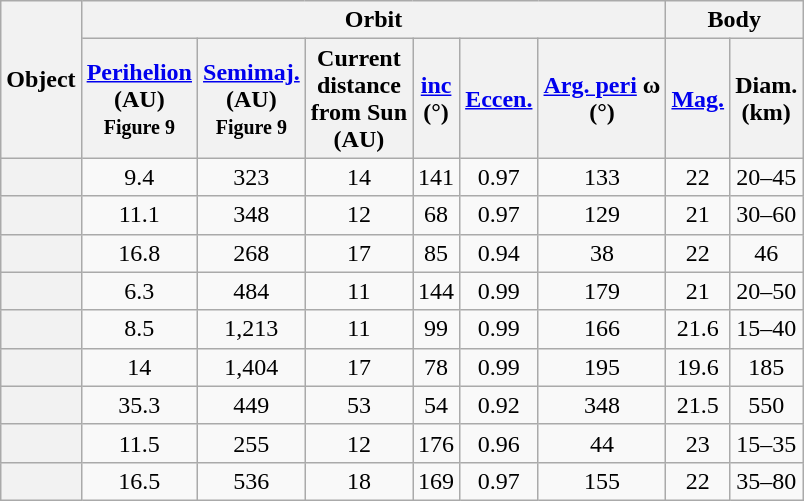<table class="wikitable sortable" style="text-align:center">
<tr>
<th rowspan=2>Object</th>
<th colspan=6>Orbit</th>
<th colspan=2>Body</th>
</tr>
<tr>
<th><a href='#'>Perihelion</a><br>(AU)<br><small>Figure 9</small></th>
<th><a href='#'>Semimaj.</a><br>(AU)<br><small>Figure 9</small></th>
<th>Current<br>distance<br>from Sun<br>(AU)</th>
<th><a href='#'>inc</a><br>(°)</th>
<th><a href='#'>Eccen.</a></th>
<th><a href='#'>Arg. peri</a> ω<br>(°)</th>
<th><a href='#'>Mag.</a></th>
<th>Diam.<br>(km)</th>
</tr>
<tr>
<th></th>
<td>9.4</td>
<td>323</td>
<td>14</td>
<td>141</td>
<td>0.97</td>
<td>133</td>
<td>22</td>
<td>20–45</td>
</tr>
<tr>
<th></th>
<td>11.1</td>
<td>348</td>
<td>12</td>
<td>68</td>
<td>0.97</td>
<td>129</td>
<td>21</td>
<td>30–60</td>
</tr>
<tr>
<th></th>
<td>16.8</td>
<td>268</td>
<td>17</td>
<td>85</td>
<td>0.94</td>
<td>38</td>
<td>22</td>
<td>46</td>
</tr>
<tr>
<th></th>
<td>6.3</td>
<td>484</td>
<td>11</td>
<td>144</td>
<td>0.99</td>
<td>179</td>
<td>21</td>
<td>20–50</td>
</tr>
<tr>
<th></th>
<td>8.5</td>
<td>1,213</td>
<td>11</td>
<td>99</td>
<td>0.99</td>
<td>166</td>
<td>21.6</td>
<td>15–40</td>
</tr>
<tr>
<th></th>
<td>14</td>
<td>1,404</td>
<td>17</td>
<td>78</td>
<td>0.99</td>
<td>195</td>
<td>19.6</td>
<td>185</td>
</tr>
<tr>
<th></th>
<td>35.3</td>
<td>449</td>
<td>53</td>
<td>54</td>
<td>0.92</td>
<td>348</td>
<td>21.5</td>
<td>550</td>
</tr>
<tr>
<th></th>
<td>11.5</td>
<td>255</td>
<td>12</td>
<td>176</td>
<td>0.96</td>
<td>44</td>
<td>23</td>
<td>15–35</td>
</tr>
<tr>
<th></th>
<td>16.5</td>
<td>536</td>
<td>18</td>
<td>169</td>
<td>0.97</td>
<td>155</td>
<td>22</td>
<td>35–80</td>
</tr>
</table>
